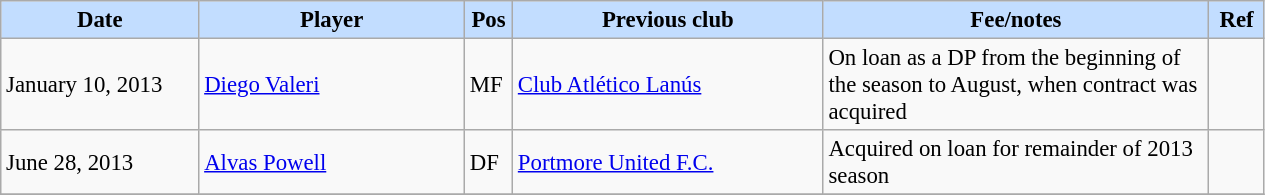<table class="wikitable" style="text-align:left; font-size:95%;">
<tr>
<th style="background:#c2ddff; width:125px;">Date</th>
<th style="background:#c2ddff; width:170px;">Player</th>
<th style="background:#c2ddff; width:25px;">Pos</th>
<th style="background:#c2ddff; width:200px;">Previous club</th>
<th style="background:#c2ddff; width:250px;">Fee/notes</th>
<th style="background:#c2ddff; width:30px;">Ref</th>
</tr>
<tr>
<td>January 10, 2013</td>
<td> <a href='#'>Diego Valeri</a></td>
<td>MF</td>
<td> <a href='#'>Club Atlético Lanús</a></td>
<td>On loan as a DP from the beginning of the season to August, when contract was acquired</td>
<td></td>
</tr>
<tr>
<td>June 28, 2013</td>
<td> <a href='#'>Alvas Powell</a></td>
<td>DF</td>
<td> <a href='#'>Portmore United F.C.</a></td>
<td>Acquired on loan for remainder of 2013 season</td>
<td></td>
</tr>
<tr>
</tr>
</table>
